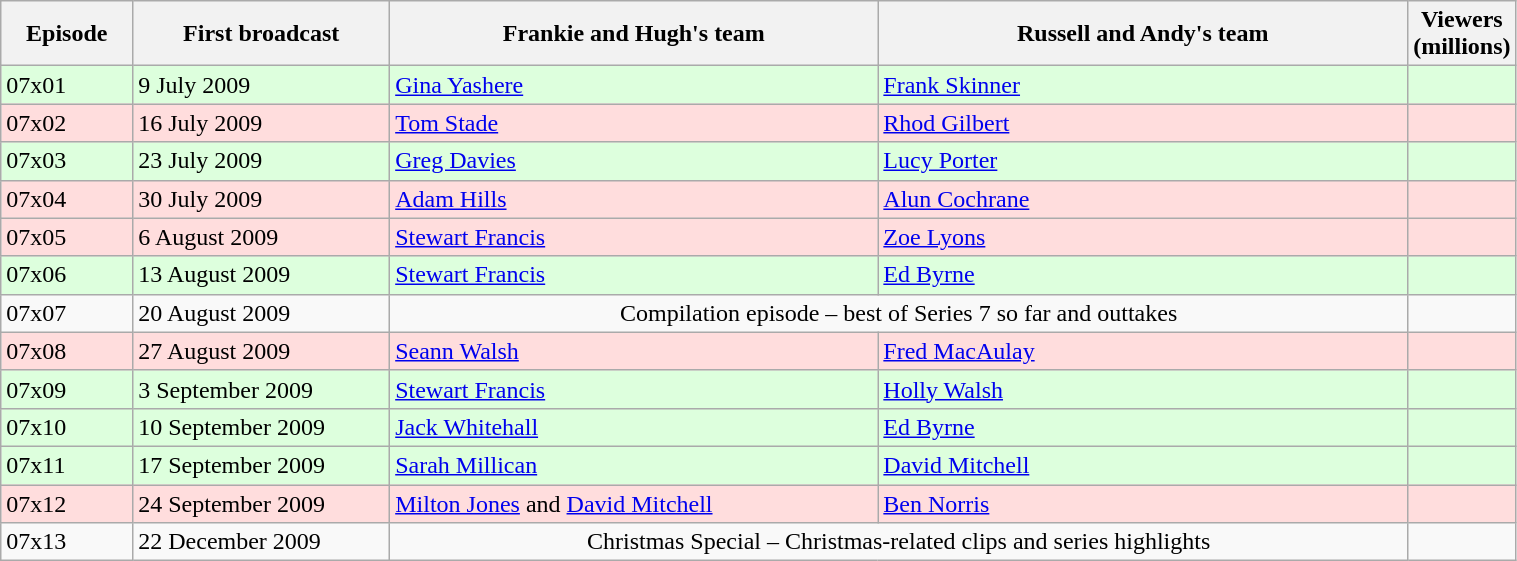<table class="wikitable" style="width:80%;">
<tr>
<th style="width:9%;">Episode</th>
<th style="width:18%;">First broadcast</th>
<th style="width:35%;">Frankie and Hugh's team</th>
<th style="width:38%;">Russell and Andy's team</th>
<th style="width:38%;">Viewers<br>(millions)</th>
</tr>
<tr style="background:#dfd;">
<td>07x01</td>
<td>9 July 2009</td>
<td><a href='#'>Gina Yashere</a></td>
<td><a href='#'>Frank Skinner</a></td>
<td></td>
</tr>
<tr style="background:#fdd;">
<td>07x02</td>
<td>16 July 2009</td>
<td><a href='#'>Tom Stade</a></td>
<td><a href='#'>Rhod Gilbert</a></td>
<td></td>
</tr>
<tr style="background:#dfd;">
<td>07x03</td>
<td>23 July 2009</td>
<td><a href='#'>Greg Davies</a></td>
<td><a href='#'>Lucy Porter</a></td>
<td></td>
</tr>
<tr style="background:#fdd;">
<td>07x04</td>
<td>30 July 2009</td>
<td><a href='#'>Adam Hills</a></td>
<td><a href='#'>Alun Cochrane</a></td>
<td></td>
</tr>
<tr style="background:#fdd;">
<td>07x05</td>
<td>6 August 2009</td>
<td><a href='#'>Stewart Francis</a></td>
<td><a href='#'>Zoe Lyons</a></td>
<td></td>
</tr>
<tr style="background:#dfd;">
<td>07x06</td>
<td>13 August 2009</td>
<td><a href='#'>Stewart Francis</a></td>
<td><a href='#'>Ed Byrne</a></td>
<td></td>
</tr>
<tr>
<td>07x07</td>
<td>20 August 2009</td>
<td style="text-align:center;" colspan="2">Compilation episode – best of Series 7 so far and outtakes</td>
<td></td>
</tr>
<tr style="background:#fdd;">
<td>07x08</td>
<td>27 August 2009</td>
<td><a href='#'>Seann Walsh</a></td>
<td><a href='#'>Fred MacAulay</a></td>
<td></td>
</tr>
<tr style="background:#dfd;">
<td>07x09</td>
<td>3 September 2009</td>
<td><a href='#'>Stewart Francis</a></td>
<td><a href='#'>Holly Walsh</a></td>
<td></td>
</tr>
<tr style="background:#dfd;">
<td>07x10</td>
<td>10 September 2009</td>
<td><a href='#'>Jack Whitehall</a></td>
<td><a href='#'>Ed Byrne</a></td>
<td></td>
</tr>
<tr style="background:#dfd;">
<td>07x11</td>
<td>17 September 2009</td>
<td><a href='#'>Sarah Millican</a></td>
<td><a href='#'>David Mitchell</a></td>
<td></td>
</tr>
<tr style="background:#fdd;">
<td>07x12</td>
<td>24 September 2009</td>
<td><a href='#'>Milton Jones</a> and <a href='#'>David Mitchell</a></td>
<td><a href='#'>Ben Norris</a></td>
<td></td>
</tr>
<tr>
<td>07x13</td>
<td>22 December 2009</td>
<td style="text-align:center;" colspan="2">Christmas Special – Christmas-related clips and series highlights</td>
<td></td>
</tr>
</table>
